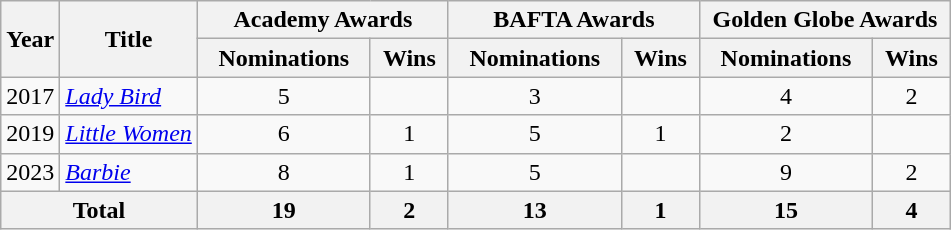<table class="wikitable">
<tr>
<th rowspan="2">Year</th>
<th rowspan="2">Title</th>
<th colspan="2" style="text-align:center;" width=160>Academy Awards</th>
<th colspan="2" style="text-align:center;" width=160>BAFTA Awards</th>
<th colspan="2" style="text-align:center;" width=160>Golden Globe Awards</th>
</tr>
<tr>
<th>Nominations</th>
<th>Wins</th>
<th>Nominations</th>
<th>Wins</th>
<th>Nominations</th>
<th>Wins</th>
</tr>
<tr>
<td>2017</td>
<td><em><a href='#'>Lady Bird</a></em></td>
<td style="text-align:center">5</td>
<td style="text-align:center"></td>
<td style="text-align:center">3</td>
<td style="text-align:center"></td>
<td style="text-align:center">4</td>
<td style="text-align:center">2</td>
</tr>
<tr>
<td>2019</td>
<td><em><a href='#'>Little Women</a></em></td>
<td style="text-align:center">6</td>
<td style="text-align:center">1</td>
<td style="text-align:center">5</td>
<td style="text-align:center">1</td>
<td style="text-align:center">2</td>
<td style="text-align:center"></td>
</tr>
<tr>
<td>2023</td>
<td><em><a href='#'>Barbie</a></em></td>
<td style="text-align:center">8</td>
<td style="text-align:center">1</td>
<td style="text-align:center">5</td>
<td style="text-align:center"></td>
<td style="text-align:center">9</td>
<td style="text-align:center">2</td>
</tr>
<tr>
<th colspan="2">Total</th>
<th style="text-align:center">19</th>
<th style="text-align:center">2</th>
<th style="text-align:center">13</th>
<th style="text-align:center">1</th>
<th style="text-align:center">15</th>
<th style="text-align:center">4</th>
</tr>
</table>
